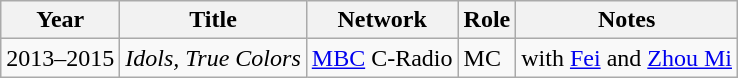<table class="wikitable">
<tr>
<th>Year</th>
<th>Title</th>
<th>Network</th>
<th>Role</th>
<th>Notes</th>
</tr>
<tr>
<td>2013–2015</td>
<td><em>Idols, True Colors</em></td>
<td><a href='#'>MBC</a> C-Radio</td>
<td>MC</td>
<td>with <a href='#'>Fei</a> and <a href='#'>Zhou Mi</a></td>
</tr>
</table>
